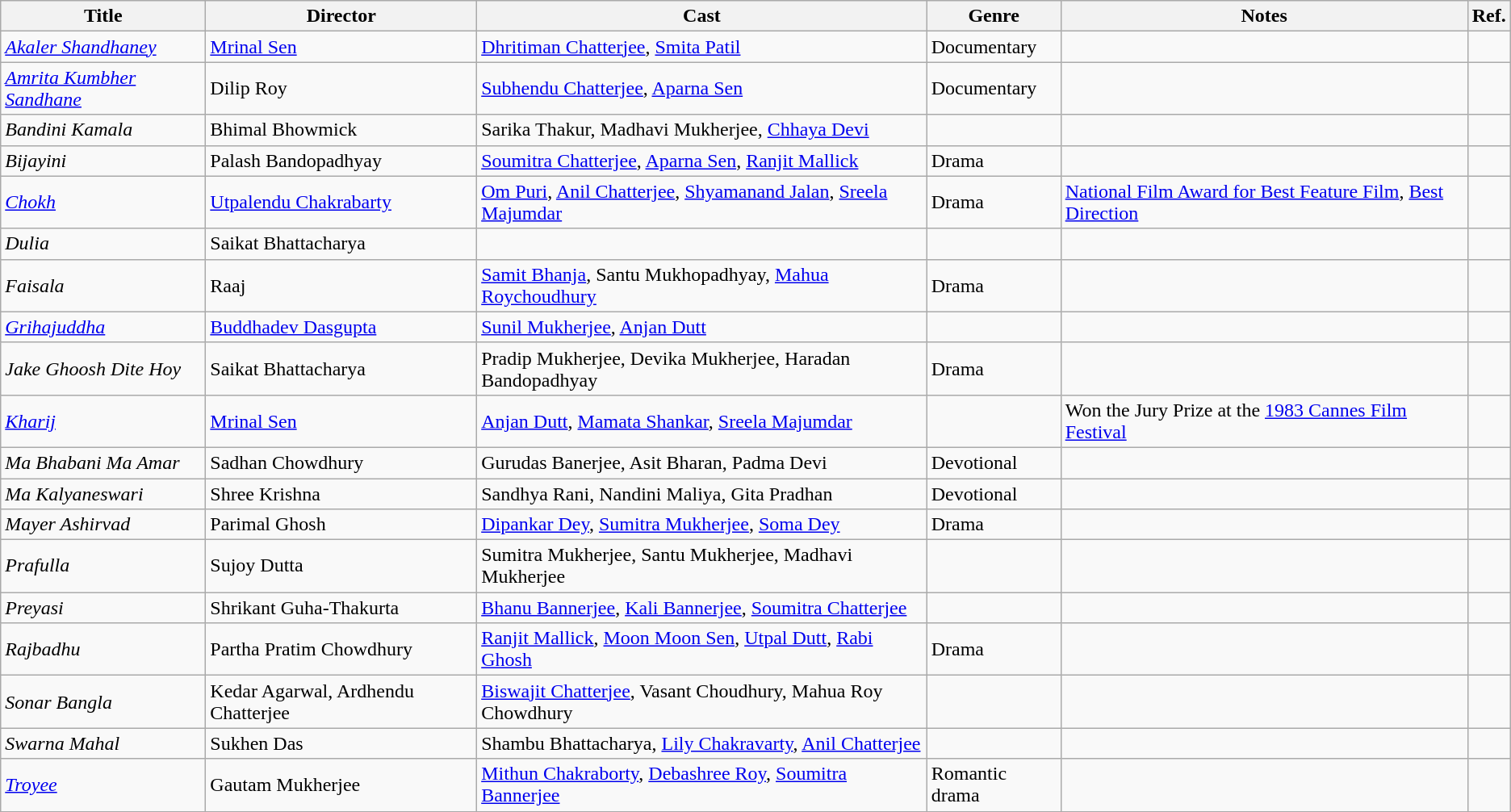<table class="wikitable sortable" border="0">
<tr>
<th>Title</th>
<th>Director</th>
<th>Cast</th>
<th>Genre</th>
<th>Notes</th>
<th>Ref.</th>
</tr>
<tr>
<td><em><a href='#'>Akaler Shandhaney</a></em></td>
<td><a href='#'>Mrinal Sen</a></td>
<td><a href='#'>Dhritiman Chatterjee</a>, <a href='#'>Smita Patil</a></td>
<td>Documentary</td>
<td></td>
<td></td>
</tr>
<tr>
<td><em><a href='#'>Amrita Kumbher Sandhane</a></em></td>
<td>Dilip Roy</td>
<td><a href='#'>Subhendu Chatterjee</a>, <a href='#'>Aparna Sen</a></td>
<td>Documentary</td>
<td></td>
<td></td>
</tr>
<tr>
<td><em>Bandini Kamala</em></td>
<td>Bhimal Bhowmick</td>
<td>Sarika Thakur, Madhavi Mukherjee, <a href='#'>Chhaya Devi</a></td>
<td></td>
<td></td>
<td></td>
</tr>
<tr>
<td><em>Bijayini</em></td>
<td>Palash Bandopadhyay</td>
<td><a href='#'>Soumitra Chatterjee</a>, <a href='#'>Aparna Sen</a>, <a href='#'>Ranjit Mallick</a></td>
<td>Drama</td>
<td></td>
<td></td>
</tr>
<tr>
<td><em><a href='#'>Chokh</a></em></td>
<td><a href='#'>Utpalendu Chakrabarty</a></td>
<td><a href='#'>Om Puri</a>, <a href='#'>Anil Chatterjee</a>, <a href='#'>Shyamanand Jalan</a>, <a href='#'>Sreela Majumdar</a></td>
<td>Drama</td>
<td><a href='#'>National Film Award for Best Feature Film</a>, <a href='#'>Best Direction</a></td>
<td></td>
</tr>
<tr>
<td><em>Dulia</em></td>
<td>Saikat Bhattacharya</td>
<td></td>
<td></td>
<td></td>
<td></td>
</tr>
<tr>
<td><em>Faisala</em></td>
<td>Raaj</td>
<td><a href='#'>Samit Bhanja</a>, Santu Mukhopadhyay, <a href='#'>Mahua Roychoudhury</a></td>
<td>Drama</td>
<td></td>
<td></td>
</tr>
<tr>
<td><em><a href='#'>Grihajuddha</a></em></td>
<td><a href='#'>Buddhadev Dasgupta</a></td>
<td><a href='#'>Sunil Mukherjee</a>, <a href='#'>Anjan Dutt</a></td>
<td></td>
<td></td>
<td></td>
</tr>
<tr>
<td><em>Jake Ghoosh Dite Hoy</em></td>
<td>Saikat Bhattacharya</td>
<td>Pradip Mukherjee, Devika Mukherjee, Haradan Bandopadhyay</td>
<td>Drama</td>
<td></td>
<td></td>
</tr>
<tr>
<td><em><a href='#'>Kharij</a></em></td>
<td><a href='#'>Mrinal Sen</a></td>
<td><a href='#'>Anjan Dutt</a>, <a href='#'>Mamata Shankar</a>, <a href='#'>Sreela Majumdar</a></td>
<td></td>
<td>Won the Jury Prize at the <a href='#'>1983 Cannes Film Festival</a></td>
<td></td>
</tr>
<tr>
<td><em>Ma Bhabani Ma Amar</em></td>
<td>Sadhan Chowdhury</td>
<td>Gurudas Banerjee, Asit Bharan, Padma Devi</td>
<td>Devotional</td>
<td></td>
<td></td>
</tr>
<tr>
<td><em>Ma Kalyaneswari</em></td>
<td>Shree Krishna</td>
<td>Sandhya Rani, Nandini Maliya, Gita Pradhan</td>
<td>Devotional</td>
<td></td>
<td></td>
</tr>
<tr>
<td><em>Mayer Ashirvad</em></td>
<td>Parimal Ghosh</td>
<td><a href='#'>Dipankar Dey</a>, <a href='#'>Sumitra Mukherjee</a>, <a href='#'>Soma Dey</a></td>
<td>Drama</td>
<td></td>
<td></td>
</tr>
<tr>
<td><em>Prafulla</em></td>
<td>Sujoy Dutta</td>
<td>Sumitra Mukherjee, Santu Mukherjee, Madhavi Mukherjee</td>
<td></td>
<td></td>
<td></td>
</tr>
<tr>
<td><em>Preyasi</em></td>
<td>Shrikant Guha-Thakurta</td>
<td><a href='#'>Bhanu Bannerjee</a>, <a href='#'>Kali Bannerjee</a>, <a href='#'>Soumitra Chatterjee</a></td>
<td></td>
<td></td>
<td></td>
</tr>
<tr>
<td><em>Rajbadhu</em></td>
<td>Partha Pratim Chowdhury</td>
<td><a href='#'>Ranjit Mallick</a>, <a href='#'>Moon Moon Sen</a>, <a href='#'>Utpal Dutt</a>, <a href='#'>Rabi Ghosh</a></td>
<td>Drama</td>
<td></td>
<td></td>
</tr>
<tr>
<td><em>Sonar Bangla</em></td>
<td>Kedar Agarwal, Ardhendu Chatterjee</td>
<td><a href='#'>Biswajit Chatterjee</a>, Vasant Choudhury, Mahua Roy Chowdhury</td>
<td></td>
<td></td>
<td></td>
</tr>
<tr>
<td><em>Swarna Mahal</em></td>
<td>Sukhen Das</td>
<td>Shambu Bhattacharya, <a href='#'>Lily Chakravarty</a>, <a href='#'>Anil Chatterjee</a></td>
<td></td>
<td></td>
<td></td>
</tr>
<tr>
<td><em><a href='#'>Troyee</a></em></td>
<td>Gautam Mukherjee</td>
<td><a href='#'>Mithun Chakraborty</a>, <a href='#'>Debashree Roy</a>, <a href='#'>Soumitra Bannerjee</a></td>
<td>Romantic drama</td>
<td></td>
<td></td>
</tr>
<tr>
</tr>
</table>
